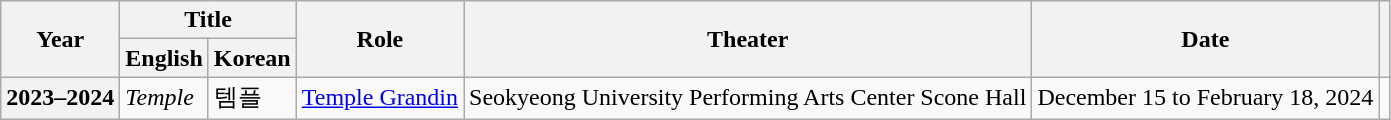<table class="wikitable plainrowheaders">
<tr>
<th scope="col" rowspan="2">Year</th>
<th scope="col" colspan="2">Title</th>
<th scope="col" rowspan="2">Role</th>
<th scope="col" rowspan="2">Theater</th>
<th scope="col" rowspan="2">Date</th>
<th scope="col" rowspan="2" class="unsortable"></th>
</tr>
<tr>
<th>English</th>
<th>Korean</th>
</tr>
<tr>
<th scope="row">2023–2024</th>
<td><em>Temple</em></td>
<td>템플</td>
<td><a href='#'>Temple Grandin</a></td>
<td>Seokyeong University Performing Arts Center Scone Hall</td>
<td>December 15 to February 18, 2024</td>
<td></td>
</tr>
</table>
